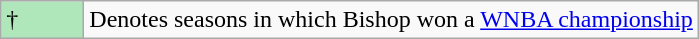<table class="wikitable">
<tr>
<td style="background:#afe6ba; width:3em;">†</td>
<td>Denotes seasons in which Bishop won a <a href='#'>WNBA championship</a></td>
</tr>
</table>
